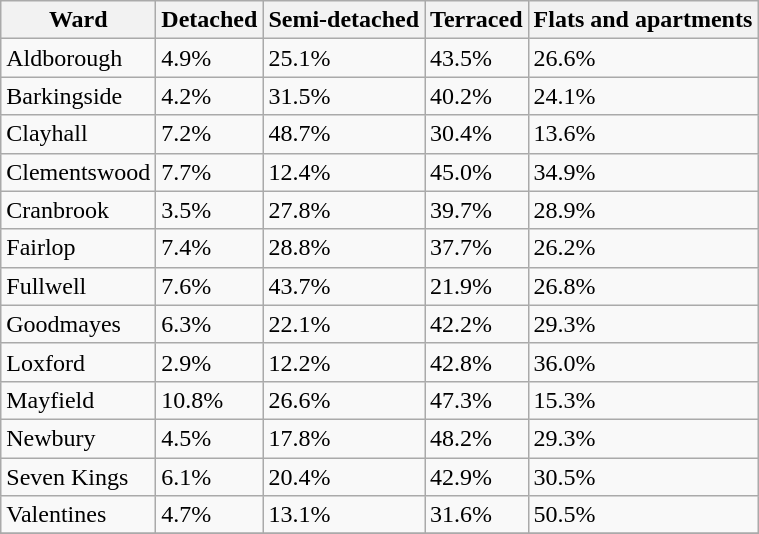<table class="wikitable sortable">
<tr>
<th>Ward</th>
<th>Detached</th>
<th>Semi-detached</th>
<th>Terraced</th>
<th>Flats and apartments</th>
</tr>
<tr>
<td>Aldborough</td>
<td>4.9%</td>
<td>25.1%</td>
<td>43.5%</td>
<td>26.6%</td>
</tr>
<tr>
<td>Barkingside</td>
<td>4.2%</td>
<td>31.5%</td>
<td>40.2%</td>
<td>24.1%</td>
</tr>
<tr>
<td>Clayhall</td>
<td>7.2%</td>
<td>48.7%</td>
<td>30.4%</td>
<td>13.6%</td>
</tr>
<tr>
<td>Clementswood</td>
<td>7.7%</td>
<td>12.4%</td>
<td>45.0%</td>
<td>34.9%</td>
</tr>
<tr>
<td>Cranbrook</td>
<td>3.5%</td>
<td>27.8%</td>
<td>39.7%</td>
<td>28.9%</td>
</tr>
<tr>
<td>Fairlop</td>
<td>7.4%</td>
<td>28.8%</td>
<td>37.7%</td>
<td>26.2%</td>
</tr>
<tr>
<td>Fullwell</td>
<td>7.6%</td>
<td>43.7%</td>
<td>21.9%</td>
<td>26.8%</td>
</tr>
<tr>
<td>Goodmayes</td>
<td>6.3%</td>
<td>22.1%</td>
<td>42.2%</td>
<td>29.3%</td>
</tr>
<tr>
<td>Loxford</td>
<td>2.9%</td>
<td>12.2%</td>
<td>42.8%</td>
<td>36.0%</td>
</tr>
<tr>
<td>Mayfield</td>
<td>10.8%</td>
<td>26.6%</td>
<td>47.3%</td>
<td>15.3%</td>
</tr>
<tr>
<td>Newbury</td>
<td>4.5%</td>
<td>17.8%</td>
<td>48.2%</td>
<td>29.3%</td>
</tr>
<tr>
<td>Seven Kings</td>
<td>6.1%</td>
<td>20.4%</td>
<td>42.9%</td>
<td>30.5%</td>
</tr>
<tr>
<td>Valentines</td>
<td>4.7%</td>
<td>13.1%</td>
<td>31.6%</td>
<td>50.5%</td>
</tr>
<tr>
</tr>
</table>
